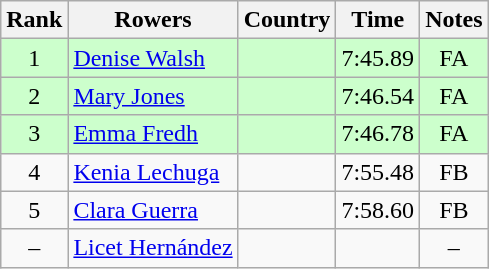<table class="wikitable" style="text-align:center">
<tr>
<th>Rank</th>
<th>Rowers</th>
<th>Country</th>
<th>Time</th>
<th>Notes</th>
</tr>
<tr bgcolor=ccffcc>
<td>1</td>
<td align="left"><a href='#'>Denise Walsh</a></td>
<td align="left"></td>
<td>7:45.89</td>
<td>FA</td>
</tr>
<tr bgcolor=ccffcc>
<td>2</td>
<td align="left"><a href='#'>Mary Jones</a></td>
<td align="left"></td>
<td>7:46.54</td>
<td>FA</td>
</tr>
<tr bgcolor=ccffcc>
<td>3</td>
<td align="left"><a href='#'>Emma Fredh</a></td>
<td align="left"></td>
<td>7:46.78</td>
<td>FA</td>
</tr>
<tr>
<td>4</td>
<td align="left"><a href='#'>Kenia Lechuga</a></td>
<td align="left"></td>
<td>7:55.48</td>
<td>FB</td>
</tr>
<tr>
<td>5</td>
<td align="left"><a href='#'>Clara Guerra</a></td>
<td align="left"></td>
<td>7:58.60</td>
<td>FB</td>
</tr>
<tr>
<td>–</td>
<td align="left"><a href='#'>Licet Hernández</a></td>
<td align="left"></td>
<td></td>
<td>–</td>
</tr>
</table>
